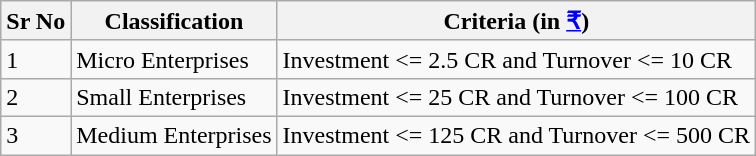<table class="wikitable">
<tr>
<th>Sr No</th>
<th>Classification</th>
<th>Criteria (in <strong><a href='#'>₹</a>)</strong></th>
</tr>
<tr>
<td>1</td>
<td>Micro Enterprises</td>
<td>Investment <= 2.5 CR and Turnover <= 10 CR</td>
</tr>
<tr>
<td>2</td>
<td>Small Enterprises</td>
<td>Investment <= 25 CR and Turnover <= 100 CR</td>
</tr>
<tr>
<td>3</td>
<td>Medium Enterprises</td>
<td>Investment <= 125 CR and Turnover <= 500 CR</td>
</tr>
</table>
